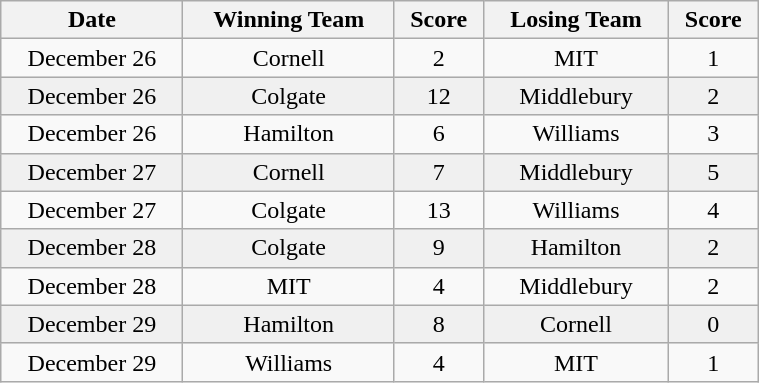<table class="wikitable sortable" style="text-align:center" cellpadding=2 cellspacing=2 width =40%>
<tr>
<th>Date</th>
<th>Winning Team</th>
<th>Score</th>
<th>Losing Team</th>
<th>Score</th>
</tr>
<tr>
<td>December 26</td>
<td>Cornell</td>
<td>2</td>
<td>MIT</td>
<td>1</td>
</tr>
<tr bgcolor=f0f0f0>
<td>December 26</td>
<td>Colgate</td>
<td>12</td>
<td>Middlebury</td>
<td>2</td>
</tr>
<tr>
<td>December 26</td>
<td>Hamilton</td>
<td>6</td>
<td>Williams</td>
<td>3</td>
</tr>
<tr bgcolor=f0f0f0>
<td>December 27</td>
<td>Cornell</td>
<td>7</td>
<td>Middlebury</td>
<td>5</td>
</tr>
<tr>
<td>December 27</td>
<td>Colgate</td>
<td>13</td>
<td>Williams</td>
<td>4</td>
</tr>
<tr bgcolor=f0f0f0>
<td>December 28</td>
<td>Colgate</td>
<td>9</td>
<td>Hamilton</td>
<td>2</td>
</tr>
<tr>
<td>December 28</td>
<td>MIT</td>
<td>4</td>
<td>Middlebury</td>
<td>2</td>
</tr>
<tr bgcolor=f0f0f0>
<td>December 29</td>
<td>Hamilton</td>
<td>8</td>
<td>Cornell</td>
<td>0</td>
</tr>
<tr>
<td>December 29</td>
<td>Williams</td>
<td>4</td>
<td>MIT</td>
<td>1</td>
</tr>
</table>
